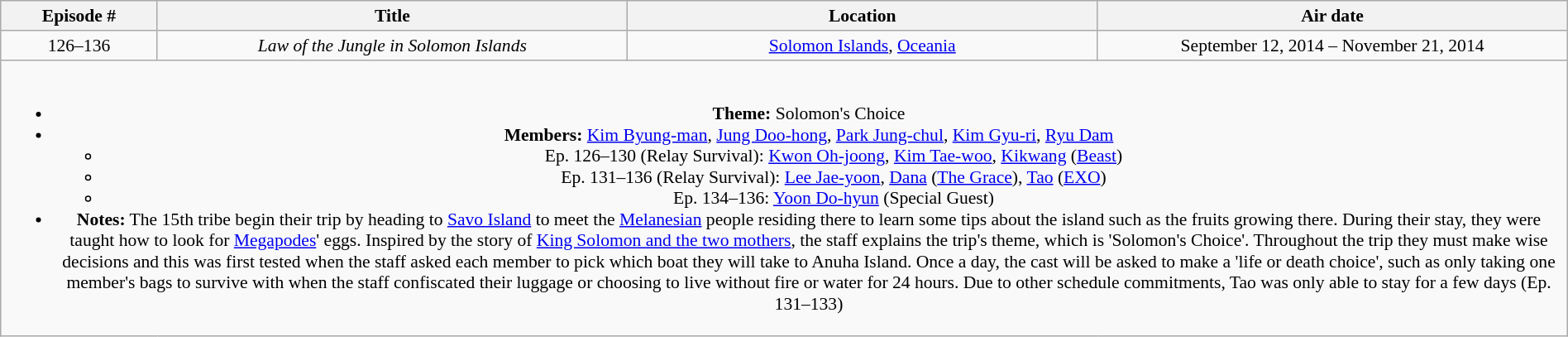<table class="wikitable" style="text-align:center; font-size:90%; width:100%;">
<tr>
<th width="10%">Episode #</th>
<th width="30%">Title</th>
<th width="30%">Location</th>
<th width="30%">Air date</th>
</tr>
<tr>
<td>126–136</td>
<td><em>Law of the Jungle in Solomon Islands</em></td>
<td><a href='#'>Solomon Islands</a>, <a href='#'>Oceania</a></td>
<td>September 12, 2014 – November 21, 2014</td>
</tr>
<tr>
<td colspan="4"><br><ul><li><strong>Theme:</strong> Solomon's Choice</li><li><strong>Members:</strong> <a href='#'>Kim Byung-man</a>, <a href='#'>Jung Doo-hong</a>, <a href='#'>Park Jung-chul</a>, <a href='#'>Kim Gyu-ri</a>, <a href='#'>Ryu Dam</a><ul><li>Ep. 126–130 (Relay Survival): <a href='#'>Kwon Oh-joong</a>, <a href='#'>Kim Tae-woo</a>, <a href='#'>Kikwang</a> (<a href='#'>Beast</a>)</li><li>Ep. 131–136 (Relay Survival): <a href='#'>Lee Jae-yoon</a>, <a href='#'>Dana</a> (<a href='#'>The Grace</a>), <a href='#'>Tao</a> (<a href='#'>EXO</a>)</li><li>Ep. 134–136: <a href='#'>Yoon Do-hyun</a> (Special Guest)</li></ul></li><li><strong>Notes:</strong> The 15th tribe begin their trip by heading to <a href='#'>Savo Island</a> to meet the <a href='#'>Melanesian</a> people residing there to learn some tips about the island such as the fruits growing there. During their stay, they were taught how to look for <a href='#'>Megapodes</a>' eggs. Inspired by the story of <a href='#'>King Solomon and the two mothers</a>, the staff explains the trip's theme, which is 'Solomon's Choice'. Throughout the trip they must make wise decisions and this was first tested when the staff asked each member to pick which boat they will take to Anuha Island. Once a day, the cast will be asked to make a 'life or death choice', such as only taking one member's bags to survive with when the staff confiscated their luggage or choosing to live without fire or water for 24 hours. Due to other schedule commitments, Tao was only able to stay for a few days (Ep. 131–133)</li></ul></td>
</tr>
</table>
